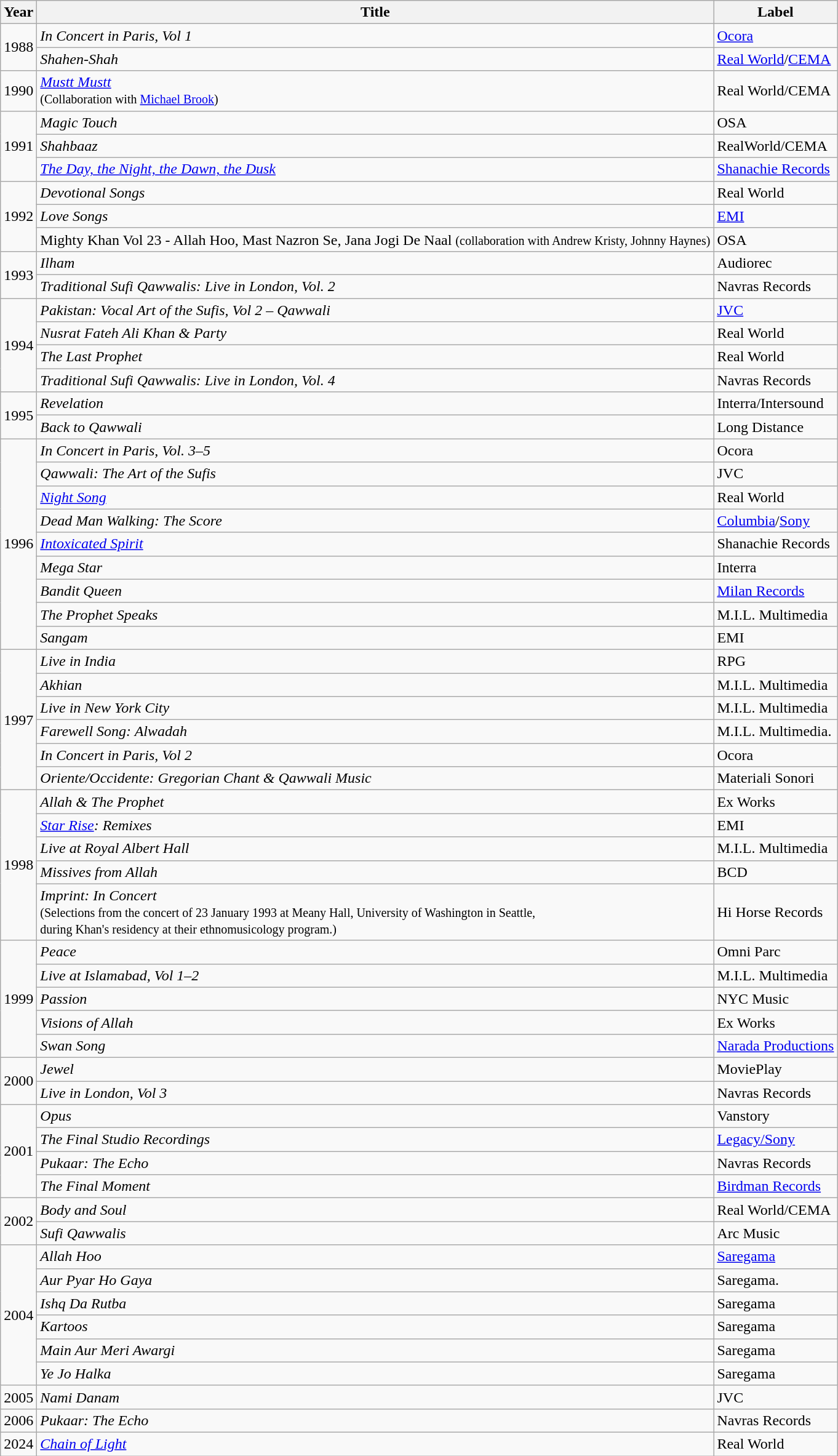<table class="wikitable">
<tr>
<th>Year</th>
<th>Title</th>
<th>Label</th>
</tr>
<tr>
<td rowspan="2">1988</td>
<td><em>In Concert in Paris, Vol 1</em></td>
<td><a href='#'>Ocora</a></td>
</tr>
<tr>
<td><em>Shahen-Shah</em></td>
<td><a href='#'>Real World</a>/<a href='#'>CEMA</a></td>
</tr>
<tr>
<td>1990</td>
<td><em><a href='#'>Mustt Mustt</a></em><br><small>(Collaboration with <a href='#'>Michael Brook</a>)</small></td>
<td>Real World/CEMA</td>
</tr>
<tr>
<td rowspan="3">1991</td>
<td><em>Magic Touch</em></td>
<td>OSA</td>
</tr>
<tr>
<td><em>Shahbaaz</em></td>
<td>RealWorld/CEMA</td>
</tr>
<tr>
<td><em><a href='#'>The Day, the Night, the Dawn, the Dusk</a></em></td>
<td><a href='#'>Shanachie Records</a></td>
</tr>
<tr>
<td rowspan="3">1992</td>
<td><em>Devotional Songs</em></td>
<td>Real World</td>
</tr>
<tr>
<td><em>Love Songs</em></td>
<td><a href='#'>EMI</a></td>
</tr>
<tr>
<td>Mighty Khan Vol 23 - Allah Hoo, Mast Nazron Se, Jana Jogi De Naal <small>(collaboration with Andrew Kristy, Johnny Haynes)</small></td>
<td>OSA</td>
</tr>
<tr>
<td rowspan="2">1993</td>
<td><em>Ilham</em></td>
<td>Audiorec</td>
</tr>
<tr>
<td><em>Traditional Sufi Qawwalis: Live in London, Vol. 2</em></td>
<td>Navras Records</td>
</tr>
<tr>
<td rowspan="4">1994</td>
<td><em>Pakistan: Vocal Art of the Sufis, Vol 2 – Qawwali</em></td>
<td><a href='#'>JVC</a></td>
</tr>
<tr>
<td><em>Nusrat Fateh Ali Khan & Party</em></td>
<td>Real World</td>
</tr>
<tr>
<td><em>The Last Prophet</em></td>
<td>Real World</td>
</tr>
<tr>
<td><em>Traditional Sufi Qawwalis: Live in London, Vol. 4</em></td>
<td>Navras Records</td>
</tr>
<tr>
<td rowspan="2">1995</td>
<td><em>Revelation</em></td>
<td>Interra/Intersound</td>
</tr>
<tr>
<td><em>Back to Qawwali</em></td>
<td>Long Distance</td>
</tr>
<tr>
<td rowspan="9">1996</td>
<td><em>In Concert in Paris, Vol. 3–5</em></td>
<td>Ocora</td>
</tr>
<tr>
<td><em>Qawwali: The Art of the Sufis</em></td>
<td>JVC</td>
</tr>
<tr>
<td><em><a href='#'>Night Song</a></em></td>
<td>Real World</td>
</tr>
<tr>
<td><em>Dead Man Walking: The Score</em></td>
<td><a href='#'>Columbia</a>/<a href='#'>Sony</a></td>
</tr>
<tr>
<td><em><a href='#'>Intoxicated Spirit</a></em></td>
<td>Shanachie Records</td>
</tr>
<tr>
<td><em>Mega Star</em></td>
<td>Interra</td>
</tr>
<tr>
<td><em>Bandit Queen</em></td>
<td><a href='#'>Milan Records</a></td>
</tr>
<tr>
<td><em>The Prophet Speaks</em></td>
<td>M.I.L. Multimedia</td>
</tr>
<tr>
<td><em>Sangam</em></td>
<td>EMI</td>
</tr>
<tr>
<td rowspan="6">1997</td>
<td><em>Live in India</em></td>
<td>RPG</td>
</tr>
<tr>
<td><em>Akhian</em></td>
<td>M.I.L. Multimedia</td>
</tr>
<tr>
<td><em>Live in New York City</em></td>
<td>M.I.L. Multimedia</td>
</tr>
<tr>
<td><em>Farewell Song: Alwadah</em></td>
<td>M.I.L. Multimedia.</td>
</tr>
<tr>
<td><em>In Concert in Paris, Vol 2</em></td>
<td>Ocora</td>
</tr>
<tr>
<td><em>Oriente/Occidente: Gregorian Chant & Qawwali Music</em></td>
<td>Materiali Sonori</td>
</tr>
<tr>
<td rowspan="5">1998</td>
<td><em>Allah & The Prophet</em></td>
<td>Ex Works</td>
</tr>
<tr>
<td><em><a href='#'>Star Rise</a>: Remixes</em></td>
<td>EMI</td>
</tr>
<tr>
<td><em>Live at Royal Albert Hall</em></td>
<td>M.I.L. Multimedia</td>
</tr>
<tr>
<td><em>Missives from Allah</em></td>
<td>BCD</td>
</tr>
<tr>
<td><em>Imprint: In Concert</em><br><small>(Selections from the concert of 23 January 1993 at Meany Hall, University of Washington in Seattle,<br>during Khan's residency at their ethnomusicology program.)</small></td>
<td>Hi Horse Records</td>
</tr>
<tr>
<td rowspan="5">1999</td>
<td><em>Peace</em></td>
<td>Omni Parc</td>
</tr>
<tr>
<td><em>Live at Islamabad, Vol 1–2</em></td>
<td>M.I.L. Multimedia</td>
</tr>
<tr>
<td><em>Passion</em></td>
<td>NYC Music</td>
</tr>
<tr>
<td><em>Visions of Allah</em></td>
<td>Ex Works</td>
</tr>
<tr>
<td><em>Swan Song</em></td>
<td><a href='#'>Narada Productions</a></td>
</tr>
<tr>
<td rowspan="2">2000</td>
<td><em>Jewel</em></td>
<td>MoviePlay</td>
</tr>
<tr>
<td><em>Live in London, Vol 3</em></td>
<td>Navras Records</td>
</tr>
<tr>
<td rowspan="4">2001</td>
<td><em>Opus</em></td>
<td>Vanstory</td>
</tr>
<tr>
<td><em>The Final Studio Recordings</em></td>
<td><a href='#'>Legacy/Sony</a></td>
</tr>
<tr>
<td><em>Pukaar: The Echo</em></td>
<td>Navras Records</td>
</tr>
<tr>
<td><em>The Final Moment</em></td>
<td><a href='#'>Birdman Records</a></td>
</tr>
<tr>
<td rowspan="2">2002</td>
<td><em>Body and Soul</em></td>
<td>Real World/CEMA</td>
</tr>
<tr>
<td><em>Sufi Qawwalis</em></td>
<td>Arc Music</td>
</tr>
<tr>
<td rowspan="6">2004</td>
<td><em>Allah Hoo</em></td>
<td><a href='#'>Saregama</a></td>
</tr>
<tr>
<td><em>Aur Pyar Ho Gaya</em></td>
<td>Saregama.</td>
</tr>
<tr>
<td><em>Ishq Da Rutba</em></td>
<td>Saregama</td>
</tr>
<tr>
<td><em>Kartoos</em></td>
<td>Saregama</td>
</tr>
<tr>
<td><em>Main Aur Meri Awargi</em></td>
<td>Saregama</td>
</tr>
<tr>
<td><em>Ye Jo Halka</em></td>
<td>Saregama</td>
</tr>
<tr>
<td>2005</td>
<td><em>Nami Danam</em></td>
<td>JVC</td>
</tr>
<tr>
<td>2006</td>
<td><em>Pukaar: The Echo</em></td>
<td>Navras Records</td>
</tr>
<tr>
<td>2024</td>
<td><em><a href='#'>Chain of Light</a></em></td>
<td>Real World</td>
</tr>
</table>
